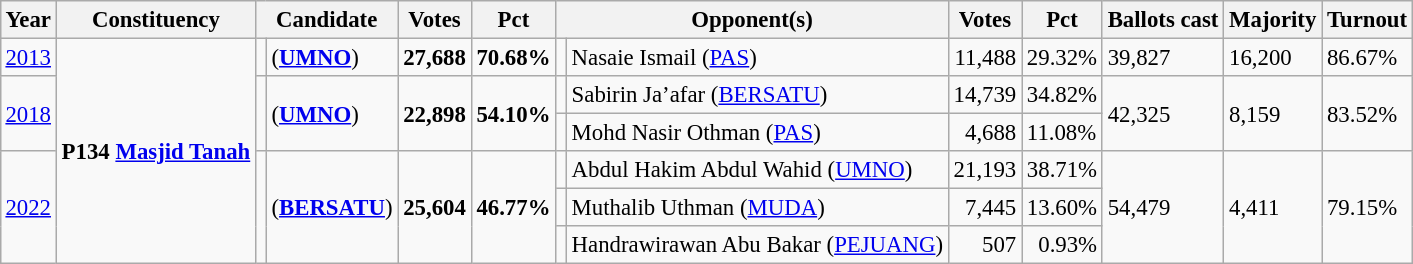<table class="wikitable" style="margin:0.5em ; font-size:95%">
<tr>
<th>Year</th>
<th>Constituency</th>
<th colspan=2>Candidate</th>
<th>Votes</th>
<th>Pct</th>
<th colspan=2>Opponent(s)</th>
<th>Votes</th>
<th>Pct</th>
<th>Ballots cast</th>
<th>Majority</th>
<th>Turnout</th>
</tr>
<tr>
<td><a href='#'>2013</a></td>
<td rowspan=6><strong>P134 <a href='#'>Masjid Tanah</a></strong></td>
<td></td>
<td> (<a href='#'><strong>UMNO</strong></a>)</td>
<td align="right"><strong>27,688</strong></td>
<td><strong>70.68%</strong></td>
<td></td>
<td>Nasaie Ismail (<a href='#'>PAS</a>)</td>
<td align="right">11,488</td>
<td>29.32%</td>
<td>39,827</td>
<td>16,200</td>
<td>86.67%</td>
</tr>
<tr>
<td rowspan=2><a href='#'>2018</a></td>
<td rowspan=2 ></td>
<td rowspan=2> (<a href='#'><strong>UMNO</strong></a>)</td>
<td rowspan=2 align="right"><strong>22,898</strong></td>
<td rowspan=2><strong>54.10%</strong></td>
<td></td>
<td>Sabirin Ja’afar (<a href='#'>BERSATU</a>)</td>
<td align="right">14,739</td>
<td>34.82%</td>
<td rowspan=2>42,325</td>
<td rowspan=2>8,159</td>
<td rowspan=2>83.52%</td>
</tr>
<tr>
<td></td>
<td>Mohd Nasir Othman (<a href='#'>PAS</a>)</td>
<td align="right">4,688</td>
<td>11.08%</td>
</tr>
<tr>
<td rowspan=3><a href='#'>2022</a></td>
<td rowspan=3 bgcolor=></td>
<td rowspan=3> (<a href='#'><strong>BERSATU</strong></a>)</td>
<td rowspan=3 align=right><strong>25,604</strong></td>
<td rowspan=3><strong>46.77%</strong></td>
<td></td>
<td>Abdul Hakim Abdul Wahid (<a href='#'>UMNO</a>)</td>
<td align=right>21,193</td>
<td>38.71%</td>
<td rowspan="3">54,479</td>
<td rowspan="3">4,411</td>
<td rowspan="3">79.15%</td>
</tr>
<tr>
<td bgcolor=></td>
<td>Muthalib Uthman (<a href='#'>MUDA</a>)</td>
<td align=right>7,445</td>
<td>13.60%</td>
</tr>
<tr>
<td bgcolor=></td>
<td>Handrawirawan Abu Bakar (<a href='#'>PEJUANG</a>)</td>
<td align="right">507</td>
<td align="right">0.93%</td>
</tr>
</table>
